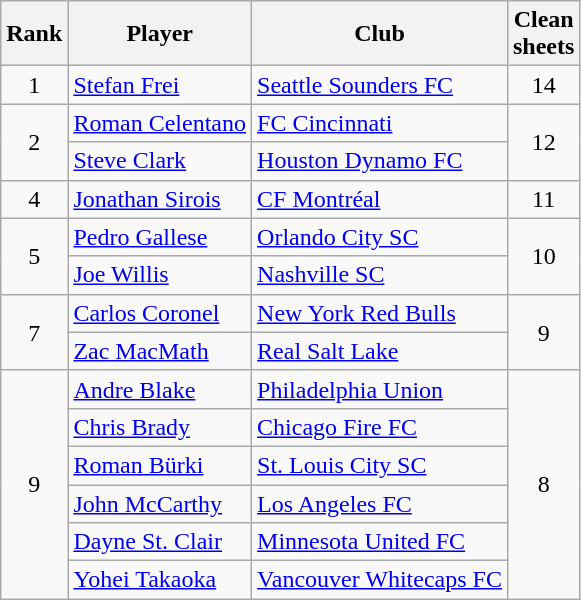<table class="wikitable" style="text-align:center">
<tr>
<th>Rank</th>
<th>Player</th>
<th>Club</th>
<th>Clean<br>sheets</th>
</tr>
<tr>
<td>1</td>
<td align="left"> <a href='#'>Stefan Frei</a></td>
<td align="left"><a href='#'>Seattle Sounders FC</a></td>
<td>14</td>
</tr>
<tr>
<td rowspan=2>2</td>
<td align="left"> <a href='#'>Roman Celentano</a></td>
<td align="left"><a href='#'>FC Cincinnati</a></td>
<td rowspan=2>12</td>
</tr>
<tr>
<td align="left"> <a href='#'>Steve Clark</a></td>
<td align="left"><a href='#'>Houston Dynamo FC</a></td>
</tr>
<tr>
<td>4</td>
<td align="left"> <a href='#'>Jonathan Sirois</a></td>
<td align="left"><a href='#'>CF Montréal</a></td>
<td>11</td>
</tr>
<tr>
<td rowspan=2>5</td>
<td align="left"> <a href='#'>Pedro Gallese</a></td>
<td align="left"><a href='#'>Orlando City SC</a></td>
<td rowspan=2>10</td>
</tr>
<tr>
<td align="left"> <a href='#'>Joe Willis</a></td>
<td align="left"><a href='#'>Nashville SC</a></td>
</tr>
<tr>
<td rowspan=2>7</td>
<td align="left"> <a href='#'>Carlos Coronel</a></td>
<td align="left"><a href='#'>New York Red Bulls</a></td>
<td rowspan=2>9</td>
</tr>
<tr>
<td align="left"> <a href='#'>Zac MacMath</a></td>
<td align="left"><a href='#'>Real Salt Lake</a></td>
</tr>
<tr>
<td rowspan=6>9</td>
<td align="left"> <a href='#'>Andre Blake</a></td>
<td align="left"><a href='#'>Philadelphia Union</a></td>
<td rowspan=6>8</td>
</tr>
<tr>
<td align="left"> <a href='#'>Chris Brady</a></td>
<td align="left"><a href='#'>Chicago Fire FC</a></td>
</tr>
<tr>
<td align="left"> <a href='#'>Roman Bürki</a></td>
<td align="left"><a href='#'>St. Louis City SC</a></td>
</tr>
<tr>
<td align="left"> <a href='#'>John McCarthy</a></td>
<td align="left"><a href='#'>Los Angeles FC</a></td>
</tr>
<tr>
<td align="left"> <a href='#'>Dayne St. Clair</a></td>
<td align="left"><a href='#'>Minnesota United FC</a></td>
</tr>
<tr>
<td align="left"> <a href='#'>Yohei Takaoka</a></td>
<td align="left"><a href='#'>Vancouver Whitecaps FC</a></td>
</tr>
</table>
